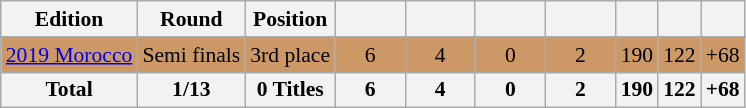<table class="wikitable sortable" style="text-align: center;font-size:90%;">
<tr>
<th scope="col">Edition</th>
<th scope="col">Round</th>
<th scope="col">Position</th>
<th scope="col" width="40"></th>
<th scope="col" width="40"></th>
<th scope="col" width="40"></th>
<th scope="col" width="40"></th>
<th></th>
<th></th>
<th></th>
</tr>
<tr>
</tr>
<tr bgcolor=#cc9966>
<td style="text-align: left;"> <a href='#'>2019 Morocco</a></td>
<td>Semi finals</td>
<td>3rd place</td>
<td>6</td>
<td>4</td>
<td>0</td>
<td>2</td>
<td>190</td>
<td>122</td>
<td>+68</td>
</tr>
<tr>
<th>Total</th>
<th>1/13</th>
<th>0 Titles</th>
<th>6</th>
<th>4</th>
<th>0</th>
<th>2</th>
<th>190</th>
<th>122</th>
<th>+68</th>
</tr>
</table>
